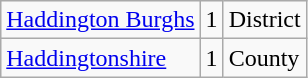<table class="wikitable sortable">
<tr>
<td><a href='#'>Haddington Burghs</a></td>
<td align="center">1</td>
<td>District</td>
</tr>
<tr>
<td><a href='#'>Haddingtonshire</a></td>
<td align="center">1</td>
<td>County</td>
</tr>
</table>
